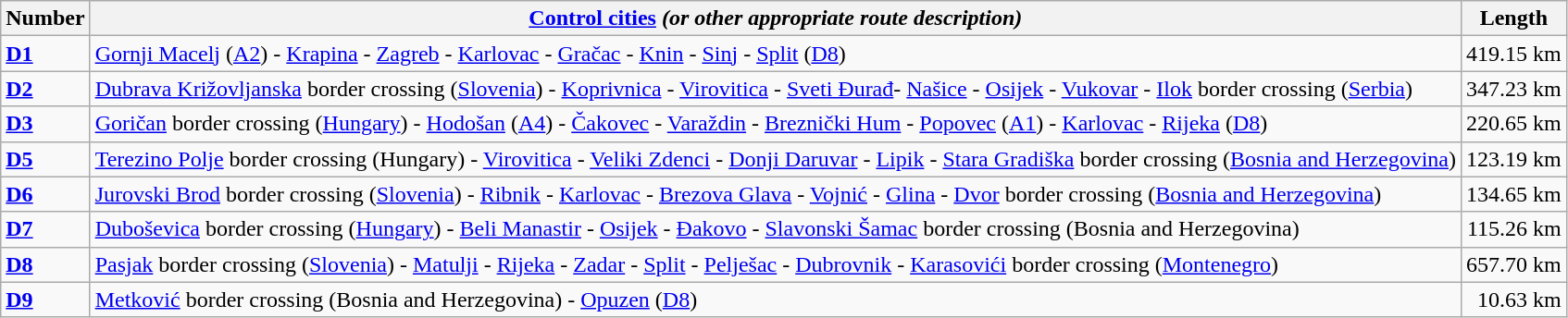<table class="wikitable">
<tr>
<th>Number</th>
<th><a href='#'>Control cities</a> <em>(or other appropriate route description)</em></th>
<th>Length</th>
</tr>
<tr>
<td style="white-space: nowrap"> <strong><a href='#'>D1</a></strong></td>
<td><a href='#'>Gornji Macelj</a> (<a href='#'>A2</a>) - <a href='#'>Krapina</a> - <a href='#'>Zagreb</a> - <a href='#'>Karlovac</a> - <a href='#'>Gračac</a> - <a href='#'>Knin</a> - <a href='#'>Sinj</a> - <a href='#'>Split</a> (<a href='#'>D8</a>)</td>
<td align="right">419.15 km</td>
</tr>
<tr>
<td> <strong><a href='#'>D2</a></strong></td>
<td><a href='#'>Dubrava Križovljanska</a> border crossing (<a href='#'>Slovenia</a>) - <a href='#'>Koprivnica</a> - <a href='#'>Virovitica</a> - <a href='#'>Sveti Đurađ</a>- <a href='#'>Našice</a> - <a href='#'>Osijek</a> - <a href='#'>Vukovar</a> - <a href='#'>Ilok</a> border crossing (<a href='#'>Serbia</a>)</td>
<td align="right">347.23 km</td>
</tr>
<tr>
<td> <strong><a href='#'>D3</a></strong></td>
<td><a href='#'>Goričan</a> border crossing (<a href='#'>Hungary</a>) - <a href='#'>Hodošan</a> (<a href='#'>A4</a>) - <a href='#'>Čakovec</a> - <a href='#'>Varaždin</a> - <a href='#'>Breznički Hum</a> - <a href='#'>Popovec</a> (<a href='#'>A1</a>) - <a href='#'>Karlovac</a> - <a href='#'>Rijeka</a> (<a href='#'>D8</a>)</td>
<td align="right">220.65 km</td>
</tr>
<tr>
<td> <strong><a href='#'>D5</a></strong></td>
<td><a href='#'>Terezino Polje</a> border crossing (Hungary) - <a href='#'>Virovitica</a> - <a href='#'>Veliki Zdenci</a> - <a href='#'>Donji Daruvar</a> - <a href='#'>Lipik</a> - <a href='#'>Stara Gradiška</a> border crossing (<a href='#'>Bosnia and Herzegovina</a>)</td>
<td align="right">123.19 km</td>
</tr>
<tr>
<td> <strong><a href='#'>D6</a></strong></td>
<td><a href='#'>Jurovski Brod</a> border crossing (<a href='#'>Slovenia</a>) - <a href='#'>Ribnik</a> - <a href='#'>Karlovac</a> - <a href='#'>Brezova Glava</a> - <a href='#'>Vojnić</a> - <a href='#'>Glina</a> - <a href='#'>Dvor</a> border crossing (<a href='#'>Bosnia and Herzegovina</a>)</td>
<td align="right">134.65 km</td>
</tr>
<tr>
<td> <strong><a href='#'>D7</a></strong></td>
<td><a href='#'>Duboševica</a> border crossing (<a href='#'>Hungary</a>) - <a href='#'>Beli Manastir</a> - <a href='#'>Osijek</a> - <a href='#'>Đakovo</a> - <a href='#'>Slavonski Šamac</a> border crossing (Bosnia and Herzegovina)</td>
<td align="right">115.26 km</td>
</tr>
<tr>
<td> <strong><a href='#'>D8</a></strong></td>
<td><a href='#'>Pasjak</a> border crossing (<a href='#'>Slovenia</a>) - <a href='#'>Matulji</a> - <a href='#'>Rijeka</a> - <a href='#'>Zadar</a> - <a href='#'>Split</a> - <a href='#'>Pelješac</a> - <a href='#'>Dubrovnik</a> - <a href='#'>Karasovići</a> border crossing (<a href='#'>Montenegro</a>)</td>
<td align="right">657.70 km</td>
</tr>
<tr>
<td> <strong><a href='#'>D9</a></strong></td>
<td><a href='#'>Metković</a> border crossing (Bosnia and Herzegovina) - <a href='#'>Opuzen</a> (<a href='#'>D8</a>)</td>
<td align="right">10.63 km</td>
</tr>
</table>
